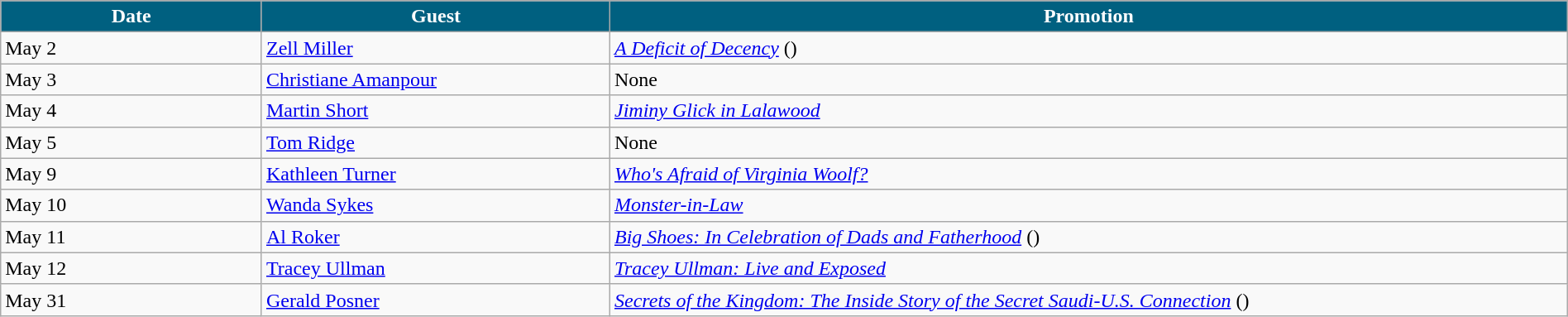<table class="wikitable" width="100%">
<tr bgcolor="#CCCCCC">
<th width="15%" style="background:#006080; color:#FFFFFF">Date</th>
<th width="20%" style="background:#006080; color:#FFFFFF">Guest</th>
<th width="55%" style="background:#006080; color:#FFFFFF">Promotion</th>
</tr>
<tr>
<td>May 2</td>
<td><a href='#'>Zell Miller</a></td>
<td><em><a href='#'>A Deficit of Decency</a></em> ()</td>
</tr>
<tr>
<td>May 3</td>
<td><a href='#'>Christiane Amanpour</a></td>
<td>None</td>
</tr>
<tr>
<td>May 4</td>
<td><a href='#'>Martin Short</a></td>
<td><em><a href='#'>Jiminy Glick in Lalawood</a></em></td>
</tr>
<tr>
<td>May 5</td>
<td><a href='#'>Tom Ridge</a></td>
<td>None</td>
</tr>
<tr>
<td>May 9</td>
<td><a href='#'>Kathleen Turner</a></td>
<td><em><a href='#'>Who's Afraid of Virginia Woolf?</a></em></td>
</tr>
<tr>
<td>May 10</td>
<td><a href='#'>Wanda Sykes</a></td>
<td><em><a href='#'>Monster-in-Law</a></em></td>
</tr>
<tr>
<td>May 11</td>
<td><a href='#'>Al Roker</a></td>
<td><em><a href='#'>Big Shoes: In Celebration of Dads and Fatherhood</a></em> ()</td>
</tr>
<tr>
<td>May 12</td>
<td><a href='#'>Tracey Ullman</a></td>
<td><em><a href='#'>Tracey Ullman: Live and Exposed</a></em></td>
</tr>
<tr>
<td>May 31</td>
<td><a href='#'>Gerald Posner</a></td>
<td><em><a href='#'>Secrets of the Kingdom: The Inside Story of the Secret Saudi-U.S. Connection</a></em> ()</td>
</tr>
</table>
